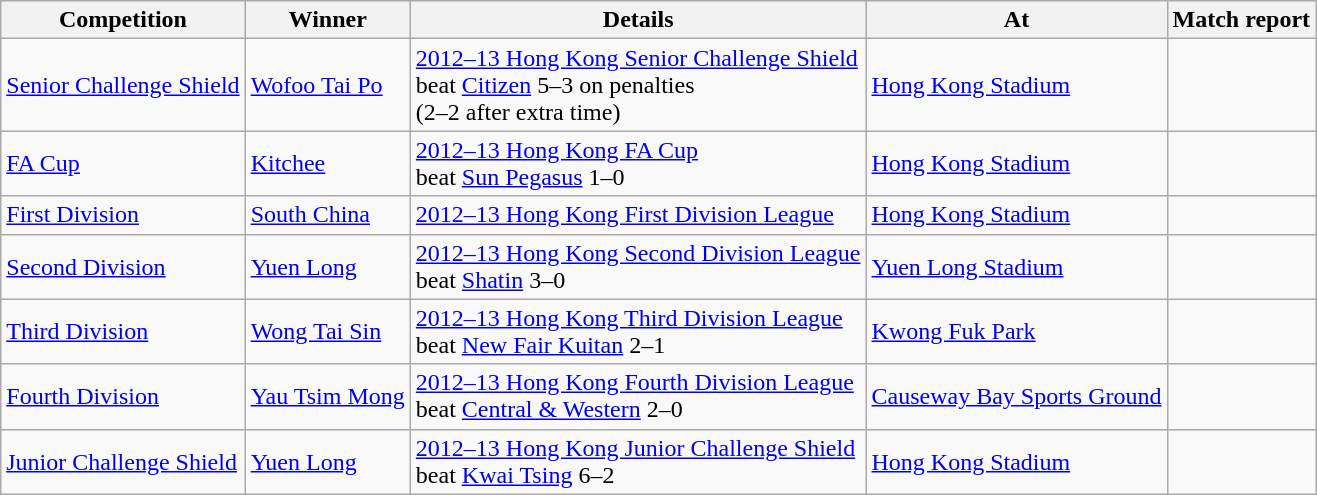<table class="wikitable">
<tr>
<th>Competition</th>
<th>Winner</th>
<th>Details</th>
<th>At</th>
<th>Match report</th>
</tr>
<tr>
<td><a href='#'>Senior Challenge Shield</a></td>
<td><a href='#'>Wofoo Tai Po</a></td>
<td><a href='#'>2012–13 Hong Kong Senior Challenge Shield</a><br>beat <a href='#'>Citizen</a> 5–3 on penalties<br>(2–2 after extra time)</td>
<td><a href='#'>Hong Kong Stadium</a></td>
<td></td>
</tr>
<tr>
<td><a href='#'>FA Cup</a></td>
<td><a href='#'>Kitchee</a></td>
<td><a href='#'>2012–13 Hong Kong FA Cup</a><br>beat <a href='#'>Sun Pegasus</a> 1–0</td>
<td><a href='#'>Hong Kong Stadium</a></td>
<td></td>
</tr>
<tr>
<td><a href='#'>First Division</a></td>
<td><a href='#'>South China</a></td>
<td><a href='#'>2012–13 Hong Kong First Division League</a></td>
<td><a href='#'>Hong Kong Stadium</a></td>
<td></td>
</tr>
<tr>
<td><a href='#'>Second Division</a></td>
<td><a href='#'>Yuen Long</a></td>
<td><a href='#'>2012–13 Hong Kong Second Division League</a><br>beat <a href='#'>Shatin</a> 3–0</td>
<td><a href='#'>Yuen Long Stadium</a></td>
<td></td>
</tr>
<tr>
<td><a href='#'>Third Division</a></td>
<td><a href='#'>Wong Tai Sin</a></td>
<td><a href='#'>2012–13 Hong Kong Third Division League</a><br>beat <a href='#'>New Fair Kuitan</a> 2–1</td>
<td><a href='#'>Kwong Fuk Park</a></td>
<td></td>
</tr>
<tr>
<td><a href='#'>Fourth Division</a></td>
<td><a href='#'>Yau Tsim Mong</a></td>
<td><a href='#'>2012–13 Hong Kong Fourth Division League</a><br>beat <a href='#'>Central & Western</a> 2–0</td>
<td><a href='#'>Causeway Bay Sports Ground</a></td>
<td></td>
</tr>
<tr>
<td><a href='#'>Junior Challenge Shield</a></td>
<td><a href='#'>Yuen Long</a></td>
<td><a href='#'>2012–13 Hong Kong Junior Challenge Shield</a><br>beat <a href='#'>Kwai Tsing</a> 6–2</td>
<td><a href='#'>Hong Kong Stadium</a></td>
<td></td>
</tr>
</table>
